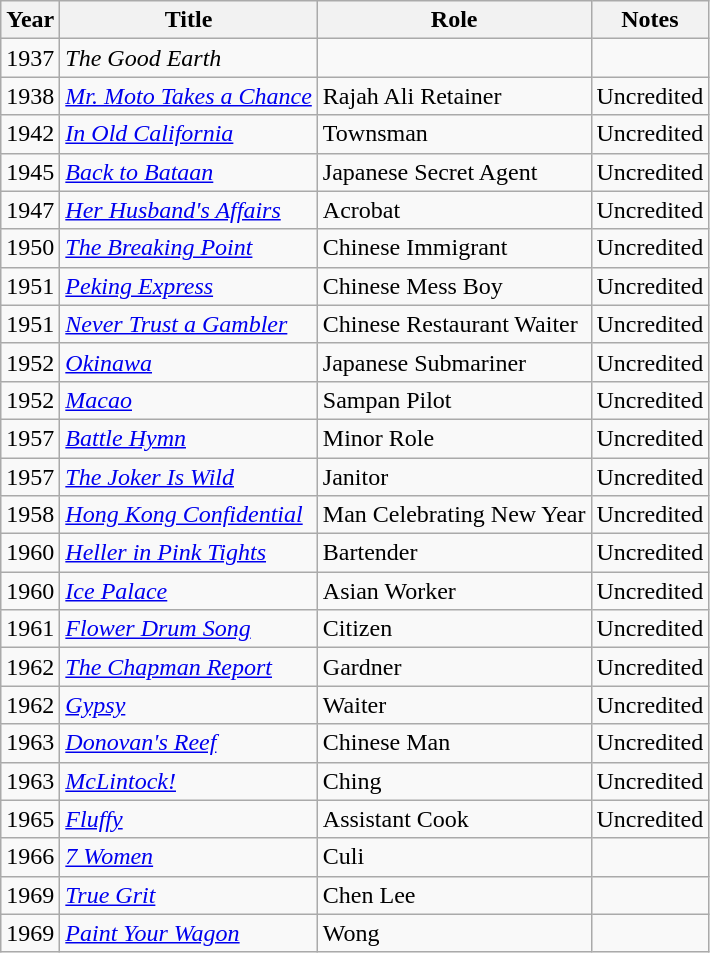<table class="wikitable sortable">
<tr>
<th>Year</th>
<th>Title</th>
<th>Role</th>
<th class="unsortable">Notes</th>
</tr>
<tr>
<td>1937</td>
<td><em>The Good Earth</em></td>
<td></td>
<td></td>
</tr>
<tr>
<td>1938</td>
<td><em><a href='#'>Mr. Moto Takes a Chance</a></em></td>
<td>Rajah Ali Retainer</td>
<td>Uncredited</td>
</tr>
<tr>
<td>1942</td>
<td><em><a href='#'>In Old California</a></em></td>
<td>Townsman</td>
<td>Uncredited</td>
</tr>
<tr>
<td>1945</td>
<td><em><a href='#'>Back to Bataan</a></em></td>
<td>Japanese Secret Agent</td>
<td>Uncredited</td>
</tr>
<tr>
<td>1947</td>
<td><em><a href='#'>Her Husband's Affairs</a></em></td>
<td>Acrobat</td>
<td>Uncredited</td>
</tr>
<tr>
<td>1950</td>
<td><em><a href='#'>The Breaking Point</a></em></td>
<td>Chinese Immigrant</td>
<td>Uncredited</td>
</tr>
<tr>
<td>1951</td>
<td><em><a href='#'>Peking Express</a></em></td>
<td>Chinese Mess Boy</td>
<td>Uncredited</td>
</tr>
<tr>
<td>1951</td>
<td><em><a href='#'>Never Trust a Gambler</a></em></td>
<td>Chinese Restaurant Waiter</td>
<td>Uncredited</td>
</tr>
<tr>
<td>1952</td>
<td><em><a href='#'>Okinawa</a></em></td>
<td>Japanese Submariner</td>
<td>Uncredited</td>
</tr>
<tr>
<td>1952</td>
<td><em><a href='#'>Macao</a></em></td>
<td>Sampan Pilot</td>
<td>Uncredited</td>
</tr>
<tr>
<td>1957</td>
<td><em><a href='#'>Battle Hymn</a></em></td>
<td>Minor Role</td>
<td>Uncredited</td>
</tr>
<tr>
<td>1957</td>
<td><em><a href='#'>The Joker Is Wild</a></em></td>
<td>Janitor</td>
<td>Uncredited</td>
</tr>
<tr>
<td>1958</td>
<td><em><a href='#'>Hong Kong Confidential</a></em></td>
<td>Man Celebrating New Year</td>
<td>Uncredited</td>
</tr>
<tr>
<td>1960</td>
<td><em><a href='#'>Heller in Pink Tights</a></em></td>
<td>Bartender</td>
<td>Uncredited</td>
</tr>
<tr>
<td>1960</td>
<td><em><a href='#'>Ice Palace</a></em></td>
<td>Asian Worker</td>
<td>Uncredited</td>
</tr>
<tr>
<td>1961</td>
<td><em><a href='#'>Flower Drum Song</a></em></td>
<td>Citizen</td>
<td>Uncredited</td>
</tr>
<tr>
<td>1962</td>
<td><em><a href='#'>The Chapman Report</a></em></td>
<td>Gardner</td>
<td>Uncredited</td>
</tr>
<tr>
<td>1962</td>
<td><em><a href='#'>Gypsy</a></em></td>
<td>Waiter</td>
<td>Uncredited</td>
</tr>
<tr>
<td>1963</td>
<td><em><a href='#'>Donovan's Reef</a></em></td>
<td>Chinese Man</td>
<td>Uncredited</td>
</tr>
<tr>
<td>1963</td>
<td><em><a href='#'>McLintock!</a></em></td>
<td>Ching</td>
<td>Uncredited</td>
</tr>
<tr>
<td>1965</td>
<td><em><a href='#'>Fluffy</a></em></td>
<td>Assistant Cook</td>
<td>Uncredited</td>
</tr>
<tr>
<td>1966</td>
<td><em><a href='#'>7 Women</a></em></td>
<td>Culi</td>
<td></td>
</tr>
<tr>
<td>1969</td>
<td><em><a href='#'>True Grit</a></em></td>
<td>Chen Lee</td>
<td></td>
</tr>
<tr>
<td>1969</td>
<td><em><a href='#'>Paint Your Wagon</a></em></td>
<td>Wong</td>
<td></td>
</tr>
</table>
